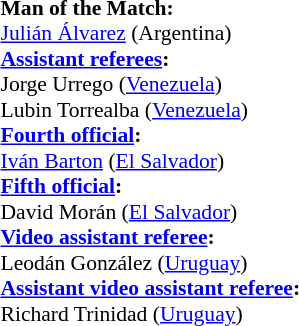<table width=50% style="font-size:90%">
<tr>
<td><br><strong>Man of the Match:</strong>
<br><a href='#'>Julián Álvarez</a> (Argentina)<br><strong><a href='#'>Assistant referees</a>:</strong>
<br>Jorge Urrego (<a href='#'>Venezuela</a>)
<br>Lubin Torrealba (<a href='#'>Venezuela</a>)
<br><strong><a href='#'>Fourth official</a>:</strong>
<br><a href='#'>Iván Barton</a> (<a href='#'>El Salvador</a>)
<br><strong><a href='#'>Fifth official</a>:</strong>
<br>David Morán (<a href='#'>El Salvador</a>)
<br><strong><a href='#'>Video assistant referee</a>:</strong>
<br>Leodán González (<a href='#'>Uruguay</a>)
<br><strong><a href='#'>Assistant video assistant referee</a>:</strong>
<br>Richard Trinidad (<a href='#'>Uruguay</a>)</td>
</tr>
</table>
